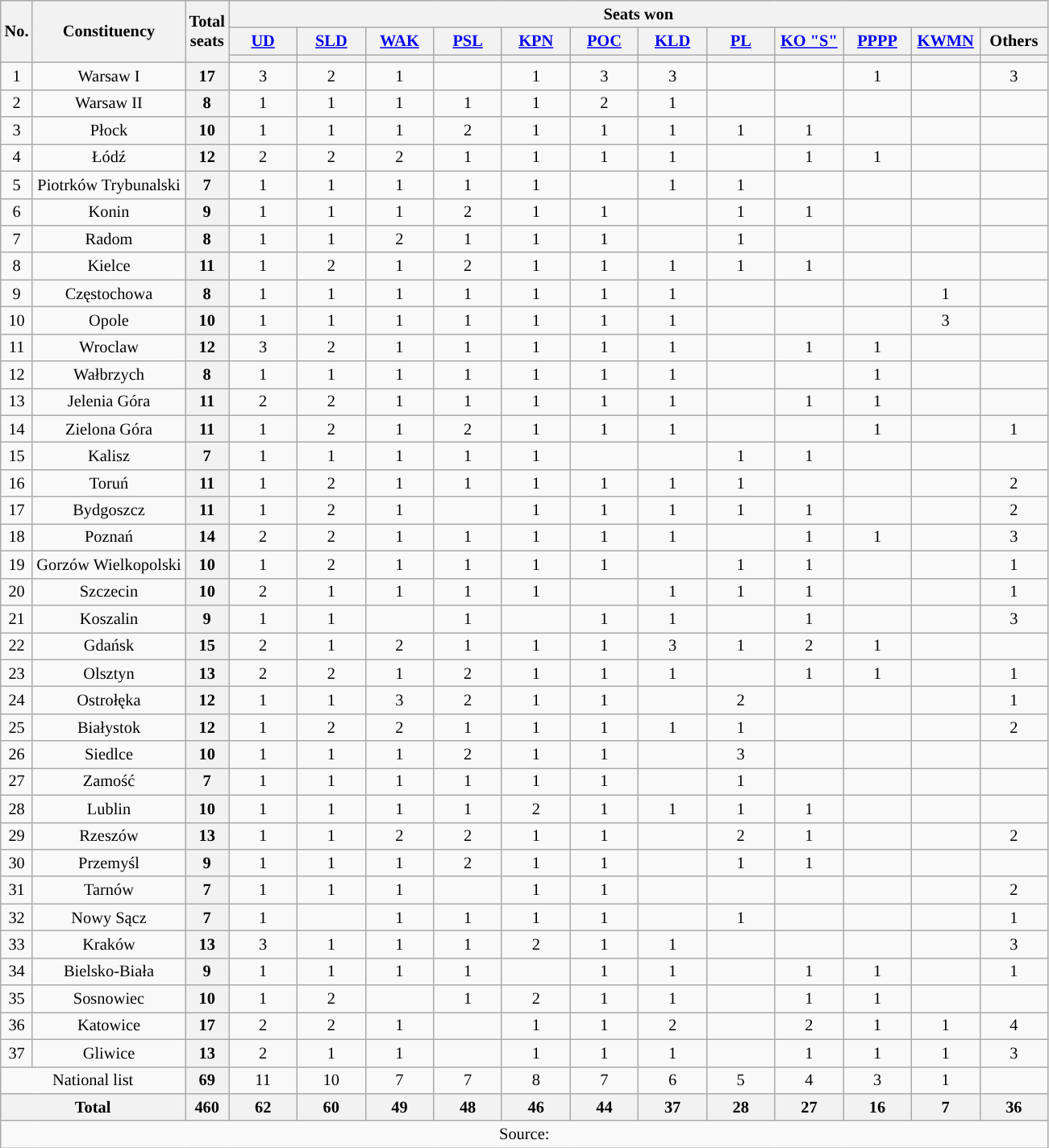<table class="wikitable" style="text-align:center; font-size: 0.85em;">
<tr>
<th rowspan="3">No.</th>
<th rowspan="3">Constituency</th>
<th rowspan="3">Total<br>seats</th>
<th colspan="12">Seats won</th>
</tr>
<tr>
<th class="unsortable" style="width:50px;"><a href='#'>UD</a></th>
<th class="unsortable" style="width:50px;"><a href='#'>SLD</a></th>
<th class="unsortable" style="width:50px;"><a href='#'>WAK</a></th>
<th class="unsortable" style="width:50px;"><a href='#'>PSL</a></th>
<th class="unsortable" style="width:50px;"><a href='#'>KPN</a></th>
<th class="unsortable" style="width:50px;"><a href='#'>POC</a></th>
<th class="unsortable" style="width:50px;"><a href='#'>KLD</a></th>
<th style="width:50px;"><a href='#'>PL</a></th>
<th style="width:50px;"><a href='#'>KO "S"</a></th>
<th style="width:50px;"><a href='#'>PPPP</a></th>
<th style="width:50px;"><a href='#'>KWMN</a></th>
<th style="width:50px;">Others</th>
</tr>
<tr>
<th style="background:"></th>
<th style="background:"></th>
<th style="background:"></th>
<th style="background:"></th>
<th style="background:"></th>
<th style="background:"></th>
<th style="background:"></th>
<th style="background:"></th>
<th style="background:"></th>
<th style="background:"></th>
<th style="background:"></th>
<th style="background:"></th>
</tr>
<tr>
<td>1</td>
<td>Warsaw I</td>
<th>17</th>
<td>3</td>
<td>2</td>
<td>1</td>
<td></td>
<td>1</td>
<td>3</td>
<td>3</td>
<td></td>
<td></td>
<td>1</td>
<td></td>
<td>3</td>
</tr>
<tr>
<td>2</td>
<td>Warsaw II</td>
<th>8</th>
<td>1</td>
<td>1</td>
<td>1</td>
<td>1</td>
<td>1</td>
<td>2</td>
<td>1</td>
<td></td>
<td></td>
<td></td>
<td></td>
<td></td>
</tr>
<tr>
<td>3</td>
<td>Płock</td>
<th>10</th>
<td>1</td>
<td>1</td>
<td>1</td>
<td>2</td>
<td>1</td>
<td>1</td>
<td>1</td>
<td>1</td>
<td>1</td>
<td></td>
<td></td>
<td></td>
</tr>
<tr>
<td>4</td>
<td>Łódź</td>
<th>12</th>
<td>2</td>
<td>2</td>
<td>2</td>
<td>1</td>
<td>1</td>
<td>1</td>
<td>1</td>
<td></td>
<td>1</td>
<td>1</td>
<td></td>
<td></td>
</tr>
<tr>
<td>5</td>
<td>Piotrków Trybunalski</td>
<th>7</th>
<td>1</td>
<td>1</td>
<td>1</td>
<td>1</td>
<td>1</td>
<td></td>
<td>1</td>
<td>1</td>
<td></td>
<td></td>
<td></td>
<td></td>
</tr>
<tr>
<td>6</td>
<td>Konin</td>
<th>9</th>
<td>1</td>
<td>1</td>
<td>1</td>
<td>2</td>
<td>1</td>
<td>1</td>
<td></td>
<td>1</td>
<td>1</td>
<td></td>
<td></td>
<td></td>
</tr>
<tr>
<td>7</td>
<td>Radom</td>
<th>8</th>
<td>1</td>
<td>1</td>
<td>2</td>
<td>1</td>
<td>1</td>
<td>1</td>
<td></td>
<td>1</td>
<td></td>
<td></td>
<td></td>
<td></td>
</tr>
<tr>
<td>8</td>
<td>Kielce</td>
<th>11</th>
<td>1</td>
<td>2</td>
<td>1</td>
<td>2</td>
<td>1</td>
<td>1</td>
<td>1</td>
<td>1</td>
<td>1</td>
<td></td>
<td></td>
<td></td>
</tr>
<tr>
<td>9</td>
<td>Częstochowa</td>
<th>8</th>
<td>1</td>
<td>1</td>
<td>1</td>
<td>1</td>
<td>1</td>
<td>1</td>
<td>1</td>
<td></td>
<td></td>
<td></td>
<td>1</td>
<td></td>
</tr>
<tr>
<td>10</td>
<td>Opole</td>
<th>10</th>
<td>1</td>
<td>1</td>
<td>1</td>
<td>1</td>
<td>1</td>
<td>1</td>
<td>1</td>
<td></td>
<td></td>
<td></td>
<td>3</td>
<td></td>
</tr>
<tr>
<td>11</td>
<td>Wroclaw</td>
<th>12</th>
<td>3</td>
<td>2</td>
<td>1</td>
<td>1</td>
<td>1</td>
<td>1</td>
<td>1</td>
<td></td>
<td>1</td>
<td>1</td>
<td></td>
<td></td>
</tr>
<tr>
<td>12</td>
<td>Wałbrzych</td>
<th>8</th>
<td>1</td>
<td>1</td>
<td>1</td>
<td>1</td>
<td>1</td>
<td>1</td>
<td>1</td>
<td></td>
<td></td>
<td>1</td>
<td></td>
<td></td>
</tr>
<tr>
<td>13</td>
<td>Jelenia Góra</td>
<th>11</th>
<td>2</td>
<td>2</td>
<td>1</td>
<td>1</td>
<td>1</td>
<td>1</td>
<td>1</td>
<td></td>
<td>1</td>
<td>1</td>
<td></td>
<td></td>
</tr>
<tr>
<td>14</td>
<td>Zielona Góra</td>
<th>11</th>
<td>1</td>
<td>2</td>
<td>1</td>
<td>2</td>
<td>1</td>
<td>1</td>
<td>1</td>
<td></td>
<td></td>
<td>1</td>
<td></td>
<td>1</td>
</tr>
<tr>
<td>15</td>
<td>Kalisz</td>
<th>7</th>
<td>1</td>
<td>1</td>
<td>1</td>
<td>1</td>
<td>1</td>
<td></td>
<td></td>
<td>1</td>
<td>1</td>
<td></td>
<td></td>
<td></td>
</tr>
<tr>
<td>16</td>
<td>Toruń</td>
<th>11</th>
<td>1</td>
<td>2</td>
<td>1</td>
<td>1</td>
<td>1</td>
<td>1</td>
<td>1</td>
<td>1</td>
<td></td>
<td></td>
<td></td>
<td>2</td>
</tr>
<tr>
<td>17</td>
<td>Bydgoszcz</td>
<th>11</th>
<td>1</td>
<td>2</td>
<td>1</td>
<td></td>
<td>1</td>
<td>1</td>
<td>1</td>
<td>1</td>
<td>1</td>
<td></td>
<td></td>
<td>2</td>
</tr>
<tr>
<td>18</td>
<td>Poznań</td>
<th>14</th>
<td>2</td>
<td>2</td>
<td>1</td>
<td>1</td>
<td>1</td>
<td>1</td>
<td>1</td>
<td></td>
<td>1</td>
<td>1</td>
<td></td>
<td>3</td>
</tr>
<tr>
<td>19</td>
<td>Gorzów Wielkopolski</td>
<th>10</th>
<td>1</td>
<td>2</td>
<td>1</td>
<td>1</td>
<td>1</td>
<td>1</td>
<td></td>
<td>1</td>
<td>1</td>
<td></td>
<td></td>
<td>1</td>
</tr>
<tr>
<td>20</td>
<td>Szczecin</td>
<th>10</th>
<td>2</td>
<td>1</td>
<td>1</td>
<td>1</td>
<td>1</td>
<td></td>
<td>1</td>
<td>1</td>
<td>1</td>
<td></td>
<td></td>
<td>1</td>
</tr>
<tr>
<td>21</td>
<td>Koszalin</td>
<th>9</th>
<td>1</td>
<td>1</td>
<td></td>
<td>1</td>
<td></td>
<td>1</td>
<td>1</td>
<td></td>
<td>1</td>
<td></td>
<td></td>
<td>3</td>
</tr>
<tr>
<td>22</td>
<td>Gdańsk</td>
<th>15</th>
<td>2</td>
<td>1</td>
<td>2</td>
<td>1</td>
<td>1</td>
<td>1</td>
<td>3</td>
<td>1</td>
<td>2</td>
<td>1</td>
<td></td>
<td></td>
</tr>
<tr>
<td>23</td>
<td>Olsztyn</td>
<th>13</th>
<td>2</td>
<td>2</td>
<td>1</td>
<td>2</td>
<td>1</td>
<td>1</td>
<td>1</td>
<td></td>
<td>1</td>
<td>1</td>
<td></td>
<td>1</td>
</tr>
<tr>
<td>24</td>
<td>Ostrołęka</td>
<th>12</th>
<td>1</td>
<td>1</td>
<td>3</td>
<td>2</td>
<td>1</td>
<td>1</td>
<td></td>
<td>2</td>
<td></td>
<td></td>
<td></td>
<td>1</td>
</tr>
<tr>
<td>25</td>
<td>Białystok</td>
<th>12</th>
<td>1</td>
<td>2</td>
<td>2</td>
<td>1</td>
<td>1</td>
<td>1</td>
<td>1</td>
<td>1</td>
<td></td>
<td></td>
<td></td>
<td>2</td>
</tr>
<tr>
<td>26</td>
<td>Siedlce</td>
<th>10</th>
<td>1</td>
<td>1</td>
<td>1</td>
<td>2</td>
<td>1</td>
<td>1</td>
<td></td>
<td>3</td>
<td></td>
<td></td>
<td></td>
<td></td>
</tr>
<tr>
<td>27</td>
<td>Zamość</td>
<th>7</th>
<td>1</td>
<td>1</td>
<td>1</td>
<td>1</td>
<td>1</td>
<td>1</td>
<td></td>
<td>1</td>
<td></td>
<td></td>
<td></td>
<td></td>
</tr>
<tr>
<td>28</td>
<td>Lublin</td>
<th>10</th>
<td>1</td>
<td>1</td>
<td>1</td>
<td>1</td>
<td>2</td>
<td>1</td>
<td>1</td>
<td>1</td>
<td>1</td>
<td></td>
<td></td>
<td></td>
</tr>
<tr>
<td>29</td>
<td>Rzeszów</td>
<th>13</th>
<td>1</td>
<td>1</td>
<td>2</td>
<td>2</td>
<td>1</td>
<td>1</td>
<td></td>
<td>2</td>
<td>1</td>
<td></td>
<td></td>
<td>2</td>
</tr>
<tr>
<td>30</td>
<td>Przemyśl</td>
<th>9</th>
<td>1</td>
<td>1</td>
<td>1</td>
<td>2</td>
<td>1</td>
<td>1</td>
<td></td>
<td>1</td>
<td>1</td>
<td></td>
<td></td>
<td></td>
</tr>
<tr>
<td>31</td>
<td>Tarnów</td>
<th>7</th>
<td>1</td>
<td>1</td>
<td>1</td>
<td></td>
<td>1</td>
<td>1</td>
<td></td>
<td></td>
<td></td>
<td></td>
<td></td>
<td>2</td>
</tr>
<tr>
<td>32</td>
<td>Nowy Sącz</td>
<th>7</th>
<td>1</td>
<td></td>
<td>1</td>
<td>1</td>
<td>1</td>
<td>1</td>
<td></td>
<td>1</td>
<td></td>
<td></td>
<td></td>
<td>1</td>
</tr>
<tr>
<td>33</td>
<td>Kraków</td>
<th>13</th>
<td>3</td>
<td>1</td>
<td>1</td>
<td>1</td>
<td>2</td>
<td>1</td>
<td>1</td>
<td></td>
<td></td>
<td></td>
<td></td>
<td>3</td>
</tr>
<tr>
<td>34</td>
<td>Bielsko-Biała</td>
<th>9</th>
<td>1</td>
<td>1</td>
<td>1</td>
<td>1</td>
<td></td>
<td>1</td>
<td>1</td>
<td></td>
<td>1</td>
<td>1</td>
<td></td>
<td>1</td>
</tr>
<tr>
<td>35</td>
<td>Sosnowiec</td>
<th>10</th>
<td>1</td>
<td>2</td>
<td></td>
<td>1</td>
<td>2</td>
<td>1</td>
<td>1</td>
<td></td>
<td>1</td>
<td>1</td>
<td></td>
<td></td>
</tr>
<tr>
<td>36</td>
<td>Katowice</td>
<th>17</th>
<td>2</td>
<td>2</td>
<td>1</td>
<td></td>
<td>1</td>
<td>1</td>
<td>2</td>
<td></td>
<td>2</td>
<td>1</td>
<td>1</td>
<td>4</td>
</tr>
<tr>
<td>37</td>
<td>Gliwice</td>
<th>13</th>
<td>2</td>
<td>1</td>
<td>1</td>
<td></td>
<td>1</td>
<td>1</td>
<td>1</td>
<td></td>
<td>1</td>
<td>1</td>
<td>1</td>
<td>3</td>
</tr>
<tr>
<td colspan="2">National list</td>
<th>69</th>
<td>11</td>
<td>10</td>
<td>7</td>
<td>7</td>
<td>8</td>
<td>7</td>
<td>6</td>
<td>5</td>
<td>4</td>
<td>3</td>
<td>1</td>
<td></td>
</tr>
<tr>
<th colspan="2">Total</th>
<th>460</th>
<th>62</th>
<th>60</th>
<th>49</th>
<th>48</th>
<th>46</th>
<th>44</th>
<th>37</th>
<th>28</th>
<th>27</th>
<th>16</th>
<th>7</th>
<th>36</th>
</tr>
<tr>
<td colspan="15">Source: </td>
</tr>
</table>
